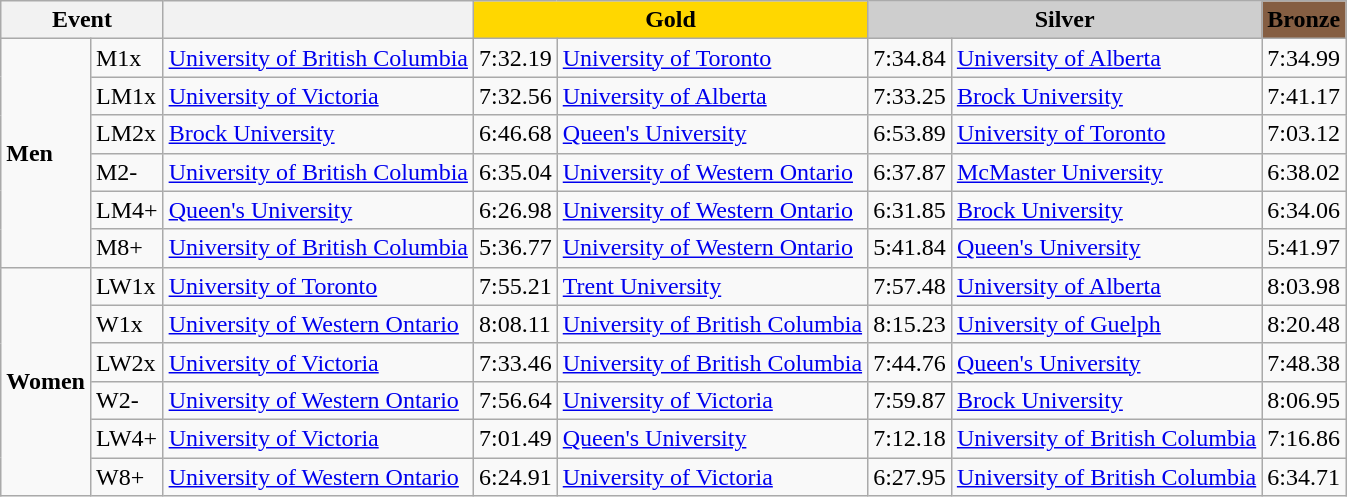<table class="wikitable mw-collapsible mw-collapsed">
<tr>
<th colspan="2">Event</th>
<th></th>
<th colspan="2" style="background:#FFD700;">Gold</th>
<th colspan="2" style="background:#CECECE;">Silver</th>
<th colspan="2" style="background:#855E42;">Bronze</th>
</tr>
<tr>
<td rowspan="6"><strong>Men</strong></td>
<td>M1x</td>
<td><a href='#'>University of British Columbia</a></td>
<td>7:32.19</td>
<td><a href='#'>University of Toronto</a></td>
<td>7:34.84</td>
<td><a href='#'>University of Alberta</a></td>
<td>7:34.99</td>
</tr>
<tr>
<td>LM1x</td>
<td><a href='#'>University of Victoria</a></td>
<td>7:32.56</td>
<td><a href='#'>University of Alberta</a></td>
<td>7:33.25</td>
<td><a href='#'>Brock University</a></td>
<td>7:41.17</td>
</tr>
<tr>
<td>LM2x</td>
<td><a href='#'>Brock University</a></td>
<td>6:46.68</td>
<td><a href='#'>Queen's University</a></td>
<td>6:53.89</td>
<td><a href='#'>University of Toronto</a></td>
<td>7:03.12</td>
</tr>
<tr>
<td>M2-</td>
<td><a href='#'>University of British Columbia</a></td>
<td>6:35.04</td>
<td><a href='#'>University of Western Ontario</a></td>
<td>6:37.87</td>
<td><a href='#'>McMaster University</a></td>
<td>6:38.02</td>
</tr>
<tr>
<td>LM4+</td>
<td><a href='#'>Queen's University</a></td>
<td>6:26.98</td>
<td><a href='#'>University of Western Ontario</a></td>
<td>6:31.85</td>
<td><a href='#'>Brock University</a></td>
<td>6:34.06</td>
</tr>
<tr>
<td>M8+</td>
<td><a href='#'>University of British Columbia</a></td>
<td>5:36.77</td>
<td><a href='#'>University of Western Ontario</a></td>
<td>5:41.84</td>
<td><a href='#'>Queen's University</a></td>
<td>5:41.97</td>
</tr>
<tr>
<td rowspan="6"><strong>Women</strong></td>
<td>LW1x</td>
<td><a href='#'>University of Toronto</a></td>
<td>7:55.21</td>
<td><a href='#'>Trent University</a></td>
<td>7:57.48</td>
<td><a href='#'>University of Alberta</a></td>
<td>8:03.98</td>
</tr>
<tr>
<td>W1x</td>
<td><a href='#'>University of Western Ontario</a></td>
<td>8:08.11</td>
<td><a href='#'>University of British Columbia</a></td>
<td>8:15.23</td>
<td><a href='#'>University of Guelph</a></td>
<td>8:20.48</td>
</tr>
<tr>
<td>LW2x</td>
<td><a href='#'>University of Victoria</a></td>
<td>7:33.46</td>
<td><a href='#'>University of British Columbia</a></td>
<td>7:44.76</td>
<td><a href='#'>Queen's University</a></td>
<td>7:48.38</td>
</tr>
<tr>
<td>W2-</td>
<td><a href='#'>University of Western Ontario</a></td>
<td>7:56.64</td>
<td><a href='#'>University of Victoria</a></td>
<td>7:59.87</td>
<td><a href='#'>Brock University</a></td>
<td>8:06.95</td>
</tr>
<tr>
<td>LW4+</td>
<td><a href='#'>University of Victoria</a></td>
<td>7:01.49</td>
<td><a href='#'>Queen's University</a></td>
<td>7:12.18</td>
<td><a href='#'>University of British Columbia</a></td>
<td>7:16.86</td>
</tr>
<tr>
<td>W8+</td>
<td><a href='#'>University of Western Ontario</a></td>
<td>6:24.91</td>
<td><a href='#'>University of Victoria</a></td>
<td>6:27.95</td>
<td><a href='#'>University of British Columbia</a></td>
<td>6:34.71</td>
</tr>
</table>
